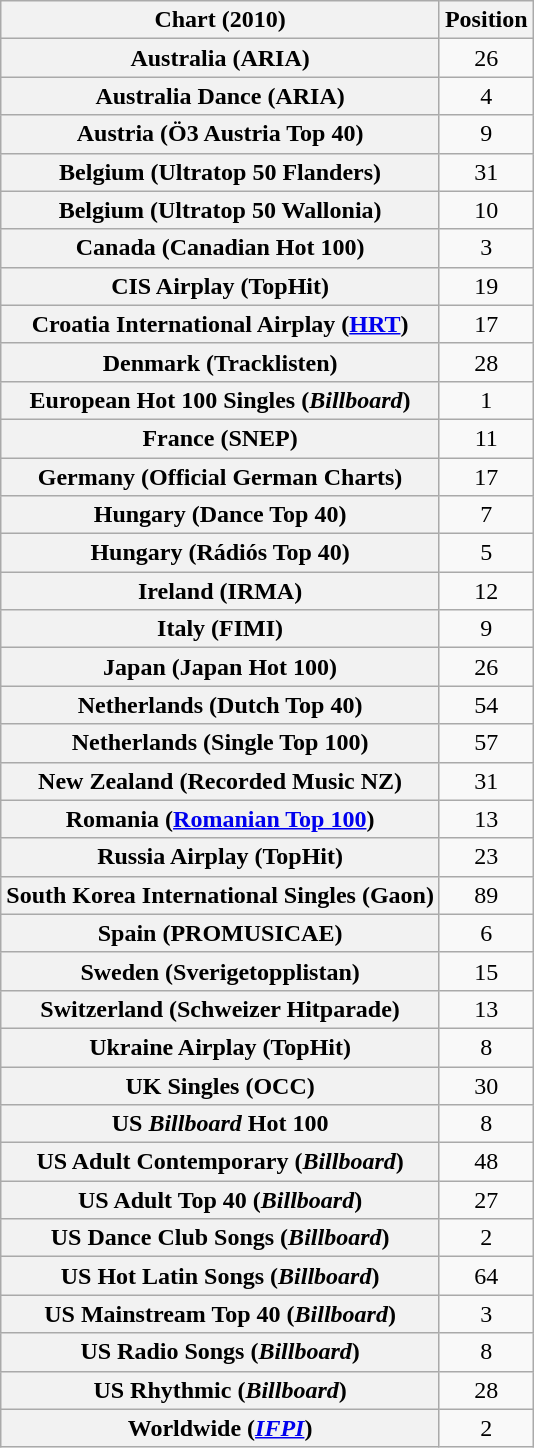<table class="wikitable sortable plainrowheaders" style="text-align:center">
<tr>
<th scope="col">Chart (2010)</th>
<th scope="col">Position</th>
</tr>
<tr>
<th scope="row">Australia (ARIA)</th>
<td>26</td>
</tr>
<tr>
<th scope="row">Australia Dance (ARIA)</th>
<td>4</td>
</tr>
<tr>
<th scope="row">Austria (Ö3 Austria Top 40)</th>
<td>9</td>
</tr>
<tr>
<th scope="row">Belgium (Ultratop 50 Flanders)</th>
<td>31</td>
</tr>
<tr>
<th scope="row">Belgium (Ultratop 50 Wallonia)</th>
<td>10</td>
</tr>
<tr>
<th scope="row">Canada (Canadian Hot 100)</th>
<td>3</td>
</tr>
<tr>
<th scope="row">CIS Airplay (TopHit)</th>
<td>19</td>
</tr>
<tr>
<th scope="row">Croatia International Airplay (<a href='#'>HRT</a>)</th>
<td>17</td>
</tr>
<tr>
<th scope="row">Denmark (Tracklisten)</th>
<td>28</td>
</tr>
<tr>
<th scope="row">European Hot 100 Singles (<em>Billboard</em>)</th>
<td>1</td>
</tr>
<tr>
<th scope="row">France (SNEP)</th>
<td>11</td>
</tr>
<tr>
<th scope="row">Germany (Official German Charts)</th>
<td>17</td>
</tr>
<tr>
<th scope="row">Hungary (Dance Top 40)</th>
<td>7</td>
</tr>
<tr>
<th scope="row">Hungary (Rádiós Top 40)</th>
<td>5</td>
</tr>
<tr>
<th scope="row">Ireland (IRMA)</th>
<td>12</td>
</tr>
<tr>
<th scope="row">Italy (FIMI)</th>
<td>9</td>
</tr>
<tr>
<th scope="row">Japan (Japan Hot 100)</th>
<td>26</td>
</tr>
<tr>
<th scope="row">Netherlands (Dutch Top 40)</th>
<td>54</td>
</tr>
<tr>
<th scope="row">Netherlands (Single Top 100)</th>
<td>57</td>
</tr>
<tr>
<th scope="row">New Zealand (Recorded Music NZ)</th>
<td>31</td>
</tr>
<tr>
<th scope="row">Romania (<a href='#'>Romanian Top 100</a>)</th>
<td>13</td>
</tr>
<tr>
<th scope="row">Russia Airplay (TopHit)</th>
<td>23</td>
</tr>
<tr>
<th scope="row">South Korea International Singles (Gaon)</th>
<td>89</td>
</tr>
<tr>
<th scope="row">Spain (PROMUSICAE)</th>
<td>6</td>
</tr>
<tr>
<th scope="row">Sweden (Sverigetopplistan)</th>
<td>15</td>
</tr>
<tr>
<th scope="row">Switzerland (Schweizer Hitparade)</th>
<td>13</td>
</tr>
<tr>
<th scope="row">Ukraine Airplay (TopHit)</th>
<td>8</td>
</tr>
<tr>
<th scope="row">UK Singles (OCC)</th>
<td>30</td>
</tr>
<tr>
<th scope="row">US <em>Billboard</em> Hot 100</th>
<td>8</td>
</tr>
<tr>
<th scope="row">US Adult Contemporary (<em>Billboard</em>)</th>
<td>48</td>
</tr>
<tr>
<th scope="row">US Adult Top 40 (<em>Billboard</em>)</th>
<td>27</td>
</tr>
<tr>
<th scope="row">US Dance Club Songs (<em>Billboard</em>)</th>
<td>2</td>
</tr>
<tr>
<th scope="row">US Hot Latin Songs (<em>Billboard</em>)</th>
<td>64</td>
</tr>
<tr>
<th scope="row">US Mainstream Top 40 (<em>Billboard</em>)</th>
<td>3</td>
</tr>
<tr>
<th scope="row">US Radio Songs (<em>Billboard</em>)</th>
<td>8</td>
</tr>
<tr>
<th scope="row">US Rhythmic (<em>Billboard</em>)</th>
<td>28</td>
</tr>
<tr>
<th scope="row">Worldwide (<em><a href='#'>IFPI</a></em>)</th>
<td>2</td>
</tr>
</table>
